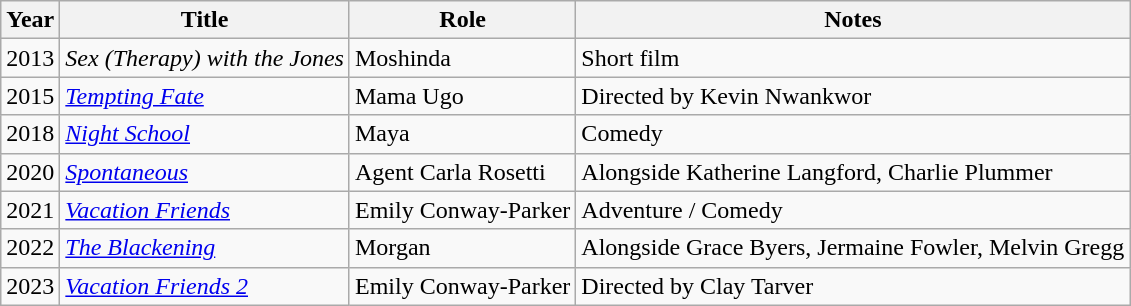<table class="wikitable sortable">
<tr>
<th>Year</th>
<th>Title</th>
<th>Role</th>
<th>Notes</th>
</tr>
<tr>
<td>2013</td>
<td><em>Sex (Therapy) with the Jones</em></td>
<td>Moshinda</td>
<td>Short film</td>
</tr>
<tr>
<td>2015</td>
<td><em><a href='#'>Tempting Fate</a></em></td>
<td>Mama Ugo</td>
<td>Directed by Kevin Nwankwor</td>
</tr>
<tr>
<td>2018</td>
<td><em><a href='#'>Night School</a></em></td>
<td>Maya</td>
<td>Comedy</td>
</tr>
<tr>
<td>2020</td>
<td><em><a href='#'>Spontaneous</a></em></td>
<td>Agent Carla Rosetti</td>
<td>Alongside Katherine Langford, Charlie Plummer</td>
</tr>
<tr>
<td>2021</td>
<td><em><a href='#'>Vacation Friends</a></em></td>
<td>Emily Conway-Parker</td>
<td>Adventure / Comedy</td>
</tr>
<tr>
<td>2022</td>
<td><em><a href='#'>The Blackening</a></em></td>
<td>Morgan</td>
<td>Alongside Grace Byers, Jermaine Fowler, Melvin Gregg</td>
</tr>
<tr>
<td>2023</td>
<td><em><a href='#'>Vacation Friends 2</a></em></td>
<td>Emily Conway-Parker</td>
<td>Directed by Clay Tarver</td>
</tr>
</table>
